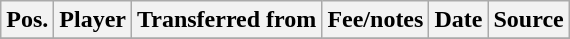<table class="wikitable sortable" style="text-align: left">
<tr>
<th><strong>Pos.</strong></th>
<th><strong>Player</strong></th>
<th><strong>Transferred from</strong></th>
<th><strong>Fee/notes</strong></th>
<th><strong>Date</strong></th>
<th><strong>Source</strong></th>
</tr>
<tr>
</tr>
</table>
